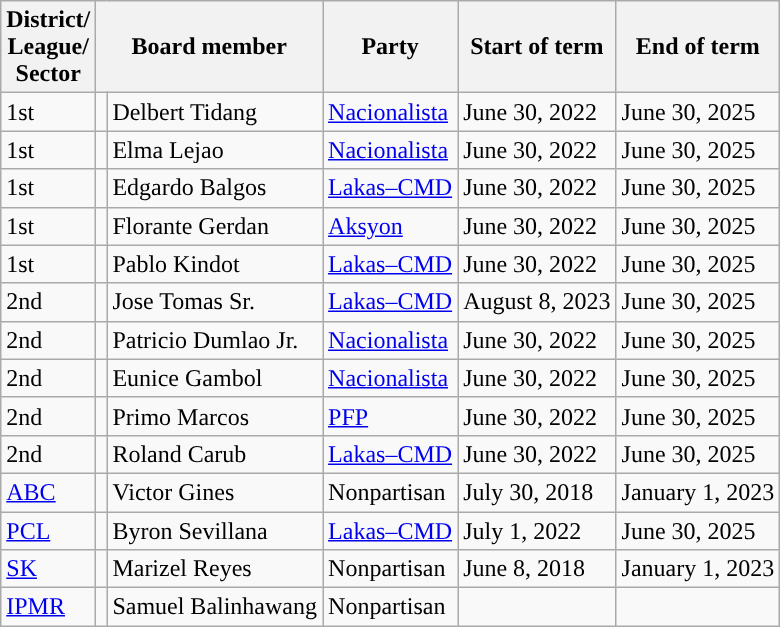<table class="wikitable">
<tr>
<th>District/<br>League/<br>Sector</th>
<th colspan="2">Board member</th>
<th>Party</th>
<th>Start of term</th>
<th>End of term</th>
</tr>
<tr>
<td>1st</td>
<td></td>
<td>Delbert Tidang</td>
<td><a href='#'>Nacionalista</a></td>
<td>June 30, 2022</td>
<td>June 30, 2025</td>
</tr>
<tr>
<td>1st</td>
<td></td>
<td>Elma Lejao</td>
<td><a href='#'>Nacionalista</a></td>
<td>June 30, 2022</td>
<td>June 30, 2025</td>
</tr>
<tr>
<td>1st</td>
<td></td>
<td>Edgardo Balgos</td>
<td><a href='#'>Lakas–CMD</a></td>
<td>June 30, 2022</td>
<td>June 30, 2025</td>
</tr>
<tr>
<td>1st</td>
<td></td>
<td>Florante Gerdan</td>
<td><a href='#'>Aksyon</a></td>
<td>June 30, 2022</td>
<td>June 30, 2025</td>
</tr>
<tr>
<td>1st</td>
<td></td>
<td>Pablo Kindot</td>
<td><a href='#'>Lakas–CMD</a></td>
<td>June 30, 2022</td>
<td>June 30, 2025</td>
</tr>
<tr>
<td>2nd</td>
<td></td>
<td>Jose Tomas Sr.</td>
<td><a href='#'>Lakas–CMD</a></td>
<td>August 8, 2023</td>
<td>June 30, 2025</td>
</tr>
<tr>
<td>2nd</td>
<td></td>
<td>Patricio Dumlao Jr.</td>
<td><a href='#'>Nacionalista</a></td>
<td>June 30, 2022</td>
<td>June 30, 2025</td>
</tr>
<tr>
<td>2nd</td>
<td></td>
<td>Eunice Gambol</td>
<td><a href='#'>Nacionalista</a></td>
<td>June 30, 2022</td>
<td>June 30, 2025</td>
</tr>
<tr>
<td>2nd</td>
<td></td>
<td>Primo Marcos</td>
<td><a href='#'>PFP</a></td>
<td>June 30, 2022</td>
<td>June 30, 2025</td>
</tr>
<tr>
<td>2nd</td>
<td></td>
<td>Roland Carub</td>
<td><a href='#'>Lakas–CMD</a></td>
<td>June 30, 2022</td>
<td>June 30, 2025</td>
</tr>
<tr>
<td><a href='#'>ABC</a></td>
<td></td>
<td>Victor Gines</td>
<td>Nonpartisan</td>
<td>July 30, 2018</td>
<td>January 1, 2023</td>
</tr>
<tr>
<td><a href='#'>PCL</a></td>
<td></td>
<td>Byron Sevillana</td>
<td><a href='#'>Lakas–CMD</a></td>
<td>July 1, 2022</td>
<td>June 30, 2025</td>
</tr>
<tr>
<td><a href='#'>SK</a></td>
<td></td>
<td>Marizel Reyes</td>
<td>Nonpartisan</td>
<td>June 8, 2018</td>
<td>January 1, 2023</td>
</tr>
<tr>
<td><a href='#'>IPMR</a></td>
<td></td>
<td>Samuel Balinhawang</td>
<td>Nonpartisan</td>
<td></td>
<td></td>
</tr>
</table>
